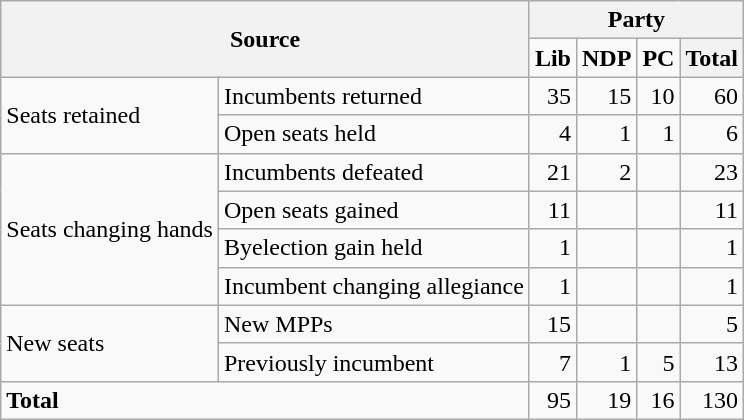<table class="wikitable" style="text-align:right;">
<tr>
<th colspan="2" rowspan="2">Source</th>
<th colspan="4">Party</th>
</tr>
<tr>
<td><strong>Lib</strong></td>
<td><strong>NDP</strong></td>
<td><strong>PC</strong></td>
<th>Total</th>
</tr>
<tr>
<td rowspan="2" style="text-align:left;">Seats retained</td>
<td style="text-align:left;">Incumbents returned</td>
<td>35</td>
<td>15</td>
<td>10</td>
<td>60</td>
</tr>
<tr>
<td style="text-align:left;">Open seats held</td>
<td>4</td>
<td>1</td>
<td>1</td>
<td>6</td>
</tr>
<tr>
<td rowspan="4" style="text-align:left;">Seats changing hands</td>
<td style="text-align:left;">Incumbents defeated</td>
<td>21</td>
<td>2</td>
<td></td>
<td>23</td>
</tr>
<tr>
<td style="text-align:left;">Open seats gained</td>
<td>11</td>
<td></td>
<td></td>
<td>11</td>
</tr>
<tr>
<td style="text-align:left;">Byelection gain held</td>
<td>1</td>
<td></td>
<td></td>
<td>1</td>
</tr>
<tr>
<td style="text-align:left;">Incumbent changing allegiance</td>
<td>1</td>
<td></td>
<td></td>
<td>1</td>
</tr>
<tr>
<td rowspan="2" style="text-align:left;">New seats</td>
<td style="text-align:left;">New MPPs</td>
<td>15</td>
<td></td>
<td></td>
<td>5</td>
</tr>
<tr>
<td style="text-align:left;">Previously incumbent</td>
<td>7</td>
<td>1</td>
<td>5</td>
<td>13</td>
</tr>
<tr>
<td colspan="2" style="text-align:left;"><strong>Total</strong></td>
<td>95</td>
<td>19</td>
<td>16</td>
<td>130</td>
</tr>
</table>
